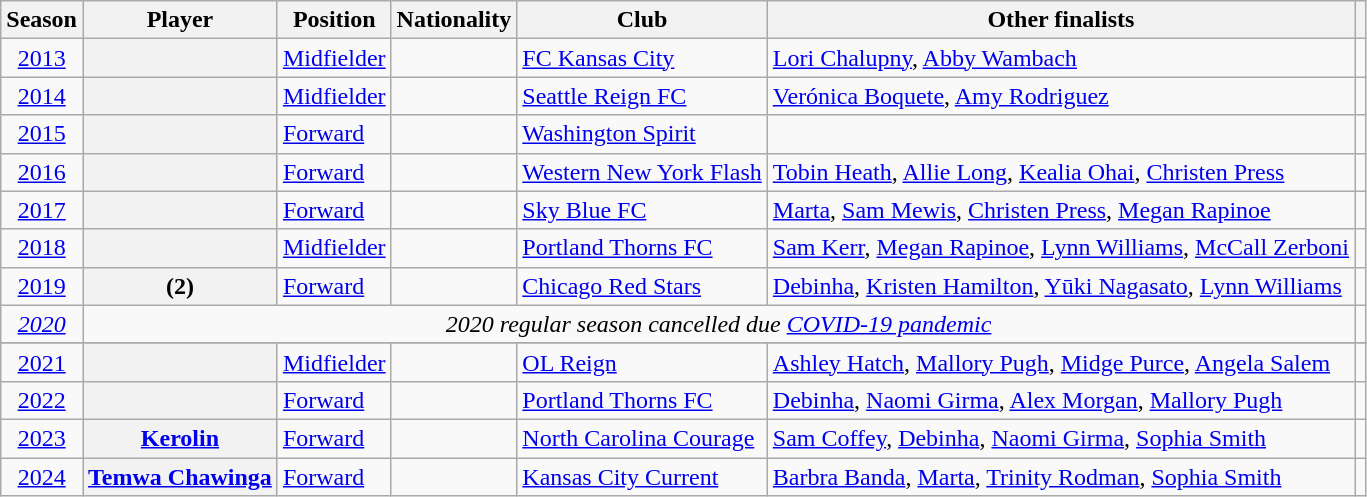<table class="wikitable sortable plainrowheaders">
<tr>
<th>Season</th>
<th>Player</th>
<th>Position</th>
<th>Nationality</th>
<th>Club</th>
<th class=unsortable>Other finalists</th>
<th class=unsortable></th>
</tr>
<tr>
<td style="text-align:center"><a href='#'>2013</a></td>
<th scope="row"></th>
<td><a href='#'>Midfielder</a></td>
<td></td>
<td><a href='#'>FC Kansas City</a></td>
<td><a href='#'>Lori Chalupny</a>, <a href='#'>Abby Wambach</a></td>
<td style="text-align:center"></td>
</tr>
<tr>
<td style="text-align:center"><a href='#'>2014</a></td>
<th scope="row"></th>
<td><a href='#'>Midfielder</a></td>
<td></td>
<td><a href='#'>Seattle Reign FC</a></td>
<td><a href='#'>Verónica Boquete</a>, <a href='#'>Amy Rodriguez</a></td>
<td style="text-align:center"></td>
</tr>
<tr>
<td style="text-align:center"><a href='#'>2015</a></td>
<th scope="row"></th>
<td><a href='#'>Forward</a></td>
<td></td>
<td><a href='#'>Washington Spirit</a></td>
<td></td>
<td style="text-align:center"></td>
</tr>
<tr>
<td style="text-align:center"><a href='#'>2016</a></td>
<th scope="row"></th>
<td><a href='#'>Forward</a></td>
<td></td>
<td><a href='#'>Western New York Flash</a></td>
<td><a href='#'>Tobin Heath</a>, <a href='#'>Allie Long</a>, <a href='#'>Kealia Ohai</a>, <a href='#'>Christen Press</a></td>
<td style="text-align:center"></td>
</tr>
<tr>
<td style="text-align:center"><a href='#'>2017</a></td>
<th scope="row"></th>
<td><a href='#'>Forward</a></td>
<td></td>
<td><a href='#'>Sky Blue FC</a></td>
<td><a href='#'>Marta</a>, <a href='#'>Sam Mewis</a>, <a href='#'>Christen Press</a>, <a href='#'>Megan Rapinoe</a></td>
<td style="text-align:center"></td>
</tr>
<tr>
<td style="text-align:center"><a href='#'>2018</a></td>
<th scope="row"></th>
<td><a href='#'>Midfielder</a></td>
<td></td>
<td><a href='#'>Portland Thorns FC</a></td>
<td><a href='#'>Sam Kerr</a>, <a href='#'>Megan Rapinoe</a>, <a href='#'>Lynn Williams</a>, <a href='#'>McCall Zerboni</a></td>
<td style="text-align:center"></td>
</tr>
<tr>
<td style="text-align:center"><a href='#'>2019</a></td>
<th scope="row"> (2)</th>
<td><a href='#'>Forward</a></td>
<td></td>
<td><a href='#'>Chicago Red Stars</a></td>
<td><a href='#'>Debinha</a>, <a href='#'>Kristen Hamilton</a>, <a href='#'>Yūki Nagasato</a>, <a href='#'>Lynn Williams</a></td>
<td style="text-align:center"></td>
</tr>
<tr>
<td style="text-align:center"><em><a href='#'>2020</a></em></td>
<td style="text-align:center" colspan=5><em>2020 regular season cancelled due <a href='#'>COVID-19 pandemic</a></em></td>
<td style="text-align:center"></td>
</tr>
<tr>
</tr>
<tr>
<td style="text-align:center"><a href='#'>2021</a></td>
<th scope="row"></th>
<td><a href='#'>Midfielder</a></td>
<td></td>
<td><a href='#'>OL Reign</a></td>
<td><a href='#'>Ashley Hatch</a>, <a href='#'>Mallory Pugh</a>, <a href='#'>Midge Purce</a>, <a href='#'>Angela Salem</a></td>
<td style="text-align:center"></td>
</tr>
<tr>
<td style="text-align:center"><a href='#'>2022</a></td>
<th scope="row"></th>
<td><a href='#'>Forward</a></td>
<td></td>
<td><a href='#'>Portland Thorns FC</a></td>
<td><a href='#'>Debinha</a>, <a href='#'>Naomi Girma</a>, <a href='#'>Alex Morgan</a>, <a href='#'>Mallory Pugh</a></td>
<td style="text-align:center"></td>
</tr>
<tr>
<td style="text-align:center"><a href='#'>2023</a></td>
<th scope="row"><a href='#'>Kerolin</a></th>
<td><a href='#'>Forward</a></td>
<td></td>
<td><a href='#'>North Carolina Courage</a></td>
<td><a href='#'>Sam Coffey</a>, <a href='#'>Debinha</a>, <a href='#'>Naomi Girma</a>, <a href='#'>Sophia Smith</a></td>
<td style="text-align:center"></td>
</tr>
<tr>
<td style="text-align:center"><a href='#'>2024</a></td>
<th scope="row"><a href='#'>Temwa Chawinga</a></th>
<td><a href='#'>Forward</a></td>
<td></td>
<td><a href='#'>Kansas City Current</a></td>
<td><a href='#'>Barbra Banda</a>, <a href='#'>Marta</a>, <a href='#'>Trinity Rodman</a>, <a href='#'>Sophia Smith</a></td>
<td style="text-align:center"></td>
</tr>
</table>
